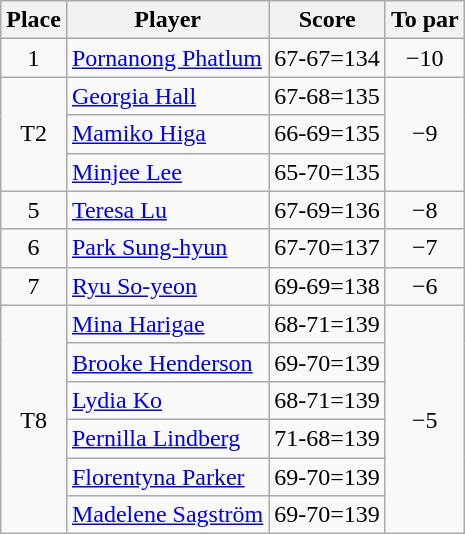<table class="wikitable">
<tr>
<th>Place</th>
<th>Player</th>
<th>Score</th>
<th>To par</th>
</tr>
<tr>
<td align=center>1</td>
<td> <a href='#'>Pornanong Phatlum</a></td>
<td>67-67=134</td>
<td align=center>−10</td>
</tr>
<tr>
<td align=center rowspan=3>T2</td>
<td> <a href='#'>Georgia Hall</a></td>
<td>67-68=135</td>
<td align=center rowspan=3>−9</td>
</tr>
<tr>
<td> <a href='#'>Mamiko Higa</a></td>
<td>66-69=135</td>
</tr>
<tr>
<td> <a href='#'>Minjee Lee</a></td>
<td>65-70=135</td>
</tr>
<tr>
<td align=center>5</td>
<td> <a href='#'>Teresa Lu</a></td>
<td>67-69=136</td>
<td align=center>−8</td>
</tr>
<tr>
<td align=center>6</td>
<td> <a href='#'>Park Sung-hyun</a></td>
<td>67-70=137</td>
<td align=center>−7</td>
</tr>
<tr>
<td align=center>7</td>
<td> <a href='#'>Ryu So-yeon</a></td>
<td>69-69=138</td>
<td align=center>−6</td>
</tr>
<tr>
<td align=center rowspan=6>T8</td>
<td> <a href='#'>Mina Harigae</a></td>
<td>68-71=139</td>
<td align=center rowspan=6>−5</td>
</tr>
<tr>
<td> <a href='#'>Brooke Henderson</a></td>
<td>69-70=139</td>
</tr>
<tr>
<td> <a href='#'>Lydia Ko</a></td>
<td>68-71=139</td>
</tr>
<tr>
<td> <a href='#'>Pernilla Lindberg</a></td>
<td>71-68=139</td>
</tr>
<tr>
<td> <a href='#'>Florentyna Parker</a></td>
<td>69-70=139</td>
</tr>
<tr>
<td> <a href='#'>Madelene Sagström</a></td>
<td>69-70=139</td>
</tr>
</table>
